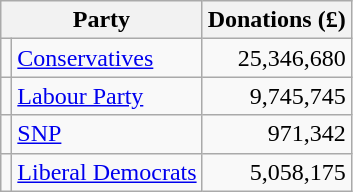<table class="wikitable">
<tr>
<th colspan="2">Party</th>
<th style="vertical-align:top;">Donations (£)</th>
</tr>
<tr>
<td></td>
<td><a href='#'>Conservatives</a></td>
<td style="text-align:right;" >25,346,680</td>
</tr>
<tr>
<td></td>
<td><a href='#'>Labour Party</a></td>
<td style="text-align:right;">9,745,745</td>
</tr>
<tr>
<td></td>
<td><a href='#'>SNP</a></td>
<td style="text-align:right;">971,342</td>
</tr>
<tr>
<td></td>
<td><a href='#'>Liberal Democrats</a></td>
<td style="text-align:right;">5,058,175</td>
</tr>
</table>
